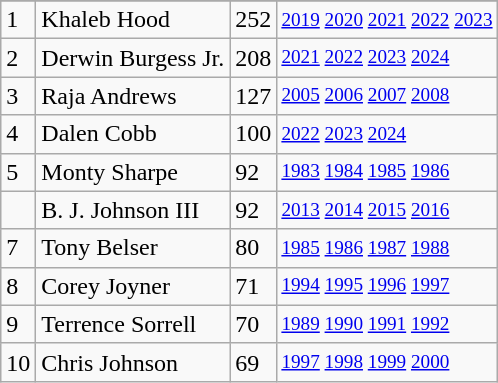<table class="wikitable">
<tr>
</tr>
<tr>
<td>1</td>
<td>Khaleb Hood</td>
<td>252</td>
<td style="font-size:80%;"><a href='#'>2019</a> <a href='#'>2020</a> <a href='#'>2021</a> <a href='#'>2022</a> <a href='#'>2023</a></td>
</tr>
<tr>
<td>2</td>
<td>Derwin Burgess Jr.</td>
<td>208</td>
<td style="font-size:80%;"><a href='#'>2021</a> <a href='#'>2022</a> <a href='#'>2023</a> <a href='#'>2024</a></td>
</tr>
<tr>
<td>3</td>
<td>Raja Andrews</td>
<td>127</td>
<td style="font-size:80%;"><a href='#'>2005</a> <a href='#'>2006</a> <a href='#'>2007</a> <a href='#'>2008</a></td>
</tr>
<tr>
<td>4</td>
<td>Dalen Cobb</td>
<td>100</td>
<td style="font-size:80%;"><a href='#'>2022</a> <a href='#'>2023</a> <a href='#'>2024</a></td>
</tr>
<tr>
<td>5</td>
<td>Monty Sharpe</td>
<td>92</td>
<td style="font-size:80%;"><a href='#'>1983</a> <a href='#'>1984</a> <a href='#'>1985</a> <a href='#'>1986</a></td>
</tr>
<tr>
<td></td>
<td>B. J. Johnson III</td>
<td>92</td>
<td style="font-size:80%;"><a href='#'>2013</a> <a href='#'>2014</a> <a href='#'>2015</a> <a href='#'>2016</a></td>
</tr>
<tr>
<td>7</td>
<td>Tony Belser</td>
<td>80</td>
<td style="font-size:80%;"><a href='#'>1985</a> <a href='#'>1986</a> <a href='#'>1987</a> <a href='#'>1988</a></td>
</tr>
<tr>
<td>8</td>
<td>Corey Joyner</td>
<td>71</td>
<td style="font-size:80%;"><a href='#'>1994</a> <a href='#'>1995</a> <a href='#'>1996</a> <a href='#'>1997</a></td>
</tr>
<tr>
<td>9</td>
<td>Terrence Sorrell</td>
<td>70</td>
<td style="font-size:80%;"><a href='#'>1989</a> <a href='#'>1990</a> <a href='#'>1991</a> <a href='#'>1992</a></td>
</tr>
<tr>
<td>10</td>
<td>Chris Johnson</td>
<td>69</td>
<td style="font-size:80%;"><a href='#'>1997</a> <a href='#'>1998</a> <a href='#'>1999</a> <a href='#'>2000</a></td>
</tr>
</table>
